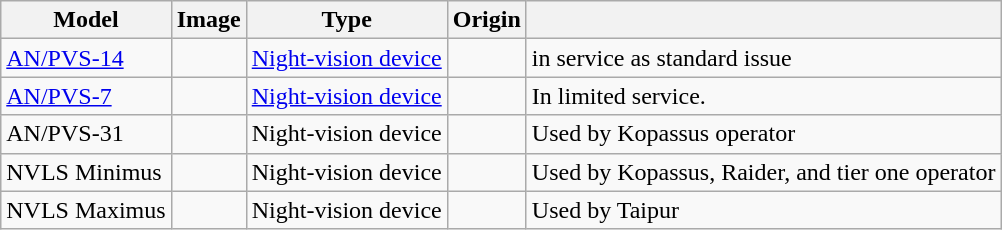<table class="wikitable">
<tr>
<th>Model</th>
<th>Image</th>
<th>Type</th>
<th>Origin</th>
<th></th>
</tr>
<tr>
<td><a href='#'>AN/PVS-14</a></td>
<td></td>
<td><a href='#'>Night-vision device</a></td>
<td></td>
<td>in service as standard issue</td>
</tr>
<tr>
<td><a href='#'>AN/PVS-7</a></td>
<td></td>
<td><a href='#'>Night-vision device</a></td>
<td></td>
<td>In limited service.</td>
</tr>
<tr>
<td>AN/PVS-31</td>
<td></td>
<td>Night-vision device</td>
<td></td>
<td>Used by Kopassus operator</td>
</tr>
<tr>
<td>NVLS Minimus</td>
<td></td>
<td>Night-vision device</td>
<td></td>
<td>Used by Kopassus, Raider, and tier one operator</td>
</tr>
<tr>
<td>NVLS Maximus</td>
<td></td>
<td>Night-vision device</td>
<td></td>
<td>Used by Taipur</td>
</tr>
</table>
